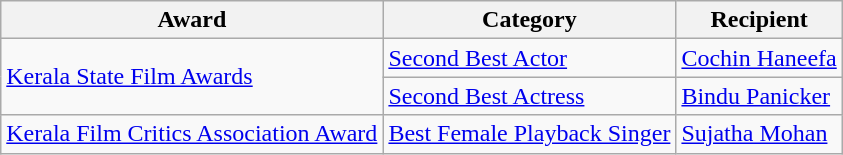<table class= "wikitable sortable">
<tr>
<th>Award</th>
<th>Category</th>
<th>Recipient</th>
</tr>
<tr>
<td rowspan=2><a href='#'>Kerala State Film Awards</a></td>
<td><a href='#'>Second Best Actor</a></td>
<td><a href='#'>Cochin Haneefa</a></td>
</tr>
<tr>
<td><a href='#'>Second Best Actress</a></td>
<td><a href='#'>Bindu Panicker</a></td>
</tr>
<tr>
<td><a href='#'>Kerala Film Critics Association Award</a></td>
<td><a href='#'>Best Female Playback Singer</a></td>
<td><a href='#'>Sujatha Mohan</a></td>
</tr>
</table>
